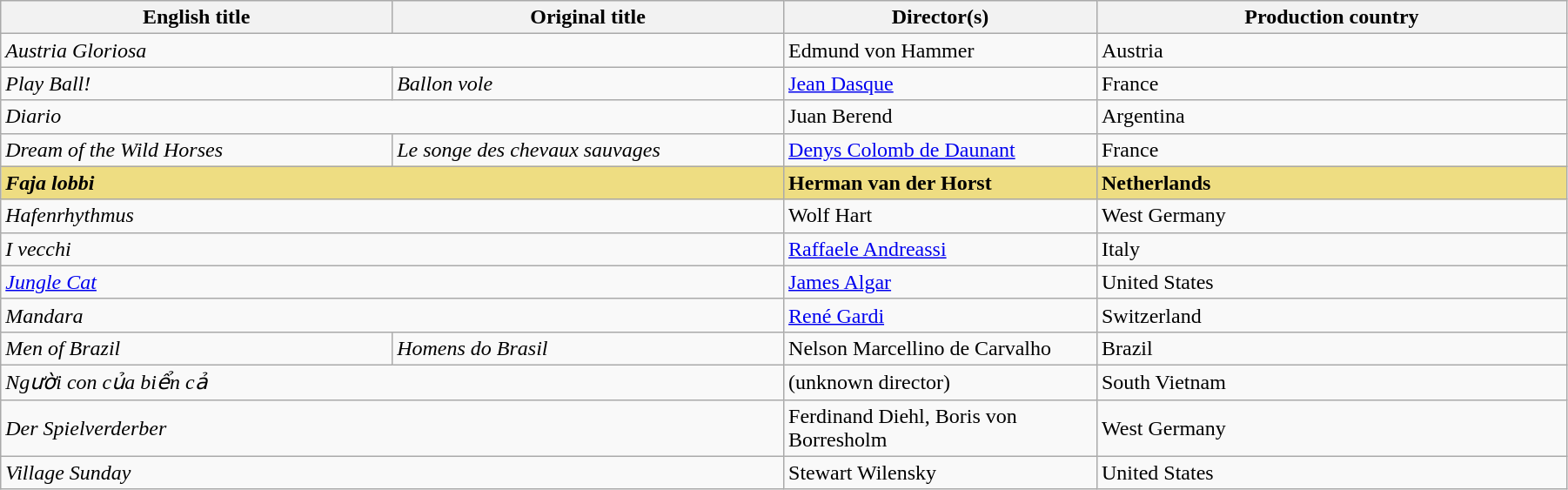<table class="wikitable" width="95%" cellpadding="5">
<tr>
<th width="25%">English title</th>
<th width="25%">Original title</th>
<th width="20%">Director(s)</th>
<th width="30%">Production country</th>
</tr>
<tr>
<td colspan="2"><em>Austria Gloriosa</em></td>
<td>Edmund von Hammer</td>
<td>Austria</td>
</tr>
<tr>
<td><em>Play Ball!</em></td>
<td><em>Ballon vole</em></td>
<td><a href='#'>Jean Dasque</a></td>
<td>France</td>
</tr>
<tr>
<td colspan="2"><em>Diario</em></td>
<td>Juan Berend</td>
<td>Argentina</td>
</tr>
<tr>
<td><em>Dream of the Wild Horses</em></td>
<td><em>Le songe des chevaux sauvages</em></td>
<td><a href='#'>Denys Colomb de Daunant</a></td>
<td>France</td>
</tr>
<tr style="background:#EEDD82;">
<td colspan="2"><strong><em>Faja lobbi</em></strong></td>
<td><strong>Herman van der Horst</strong></td>
<td><strong>Netherlands</strong></td>
</tr>
<tr>
<td colspan="2"><em>Hafenrhythmus</em></td>
<td>Wolf Hart</td>
<td>West Germany</td>
</tr>
<tr>
<td colspan="2"><em>I vecchi</em></td>
<td><a href='#'>Raffaele Andreassi</a></td>
<td>Italy</td>
</tr>
<tr>
<td colspan="2"><em><a href='#'>Jungle Cat</a></em></td>
<td><a href='#'>James Algar</a></td>
<td>United States</td>
</tr>
<tr>
<td colspan="2"><em>Mandara</em></td>
<td><a href='#'>René Gardi</a></td>
<td>Switzerland</td>
</tr>
<tr>
<td><em>Men of Brazil</em></td>
<td><em>Homens do Brasil</em></td>
<td>Nelson Marcellino de Carvalho</td>
<td>Brazil</td>
</tr>
<tr>
<td colspan="2"><em>Người con của biển cả</em></td>
<td>(unknown director)</td>
<td>South Vietnam</td>
</tr>
<tr>
<td colspan="2"><em>Der Spielverderber</em></td>
<td>Ferdinand Diehl, Boris von Borresholm</td>
<td>West Germany</td>
</tr>
<tr>
<td colspan="2"><em>Village Sunday</em></td>
<td>Stewart Wilensky</td>
<td>United States</td>
</tr>
</table>
